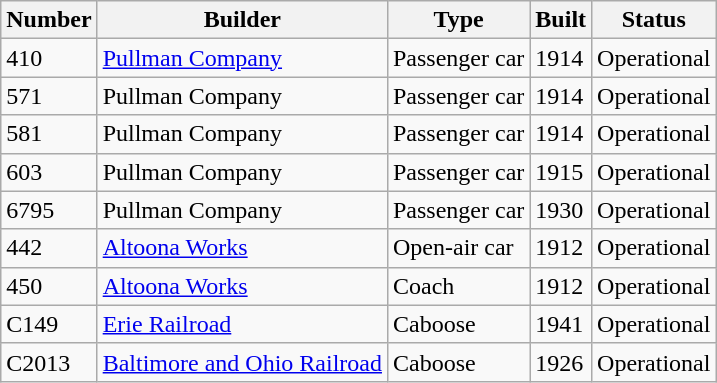<table class="wikitable">
<tr>
<th>Number</th>
<th>Builder</th>
<th>Type</th>
<th>Built</th>
<th>Status</th>
</tr>
<tr>
<td>410</td>
<td><a href='#'>Pullman Company</a></td>
<td>Passenger car</td>
<td>1914</td>
<td>Operational</td>
</tr>
<tr>
<td>571</td>
<td>Pullman Company</td>
<td>Passenger car</td>
<td>1914</td>
<td>Operational</td>
</tr>
<tr>
<td>581</td>
<td>Pullman Company</td>
<td>Passenger car</td>
<td>1914</td>
<td>Operational</td>
</tr>
<tr>
<td>603</td>
<td>Pullman Company</td>
<td>Passenger car</td>
<td>1915</td>
<td>Operational</td>
</tr>
<tr>
<td>6795</td>
<td>Pullman Company</td>
<td>Passenger car</td>
<td>1930</td>
<td>Operational</td>
</tr>
<tr>
<td>442</td>
<td><a href='#'>Altoona Works</a></td>
<td>Open-air car</td>
<td>1912</td>
<td>Operational</td>
</tr>
<tr>
<td>450</td>
<td><a href='#'>Altoona Works</a></td>
<td>Coach</td>
<td>1912</td>
<td>Operational</td>
</tr>
<tr>
<td>C149</td>
<td><a href='#'>Erie Railroad</a></td>
<td>Caboose</td>
<td>1941</td>
<td>Operational</td>
</tr>
<tr>
<td>C2013</td>
<td><a href='#'>Baltimore and Ohio Railroad</a></td>
<td>Caboose</td>
<td>1926</td>
<td>Operational</td>
</tr>
</table>
